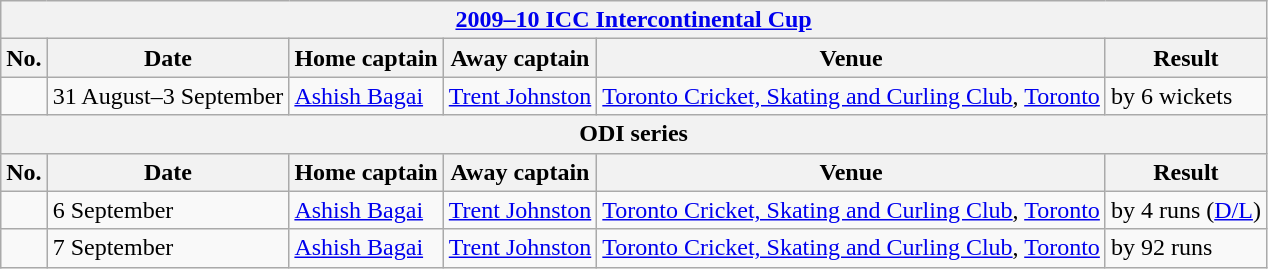<table class="wikitable">
<tr>
<th colspan="6"><a href='#'>2009–10 ICC Intercontinental Cup</a></th>
</tr>
<tr>
<th>No.</th>
<th>Date</th>
<th>Home captain</th>
<th>Away captain</th>
<th>Venue</th>
<th>Result</th>
</tr>
<tr>
<td></td>
<td>31 August–3 September</td>
<td><a href='#'>Ashish Bagai</a></td>
<td><a href='#'>Trent Johnston</a></td>
<td><a href='#'>Toronto Cricket, Skating and Curling Club</a>, <a href='#'>Toronto</a></td>
<td> by 6 wickets</td>
</tr>
<tr>
<th colspan="6">ODI series</th>
</tr>
<tr>
<th>No.</th>
<th>Date</th>
<th>Home captain</th>
<th>Away captain</th>
<th>Venue</th>
<th>Result</th>
</tr>
<tr>
<td></td>
<td>6 September</td>
<td><a href='#'>Ashish Bagai</a></td>
<td><a href='#'>Trent Johnston</a></td>
<td><a href='#'>Toronto Cricket, Skating and Curling Club</a>, <a href='#'>Toronto</a></td>
<td> by 4 runs (<a href='#'>D/L</a>)</td>
</tr>
<tr>
<td></td>
<td>7 September</td>
<td><a href='#'>Ashish Bagai</a></td>
<td><a href='#'>Trent Johnston</a></td>
<td><a href='#'>Toronto Cricket, Skating and Curling Club</a>, <a href='#'>Toronto</a></td>
<td> by 92 runs</td>
</tr>
</table>
